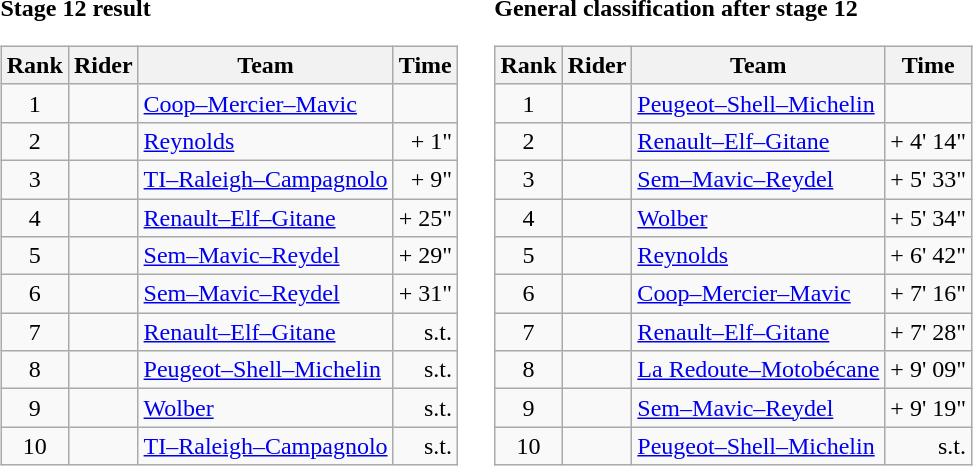<table>
<tr>
<td><strong>Stage 12 result</strong><br><table class="wikitable">
<tr>
<th scope="col">Rank</th>
<th scope="col">Rider</th>
<th scope="col">Team</th>
<th scope="col">Time</th>
</tr>
<tr>
<td style="text-align:center;">1</td>
<td></td>
<td><a href='#'>Coop–Mercier–Mavic</a></td>
<td style="text-align:right;"></td>
</tr>
<tr>
<td style="text-align:center;">2</td>
<td></td>
<td><a href='#'>Reynolds</a></td>
<td style="text-align:right;">+ 1"</td>
</tr>
<tr>
<td style="text-align:center;">3</td>
<td></td>
<td><a href='#'>TI–Raleigh–Campagnolo</a></td>
<td style="text-align:right;">+ 9"</td>
</tr>
<tr>
<td style="text-align:center;">4</td>
<td></td>
<td><a href='#'>Renault–Elf–Gitane</a></td>
<td style="text-align:right;">+ 25"</td>
</tr>
<tr>
<td style="text-align:center;">5</td>
<td></td>
<td><a href='#'>Sem–Mavic–Reydel</a></td>
<td style="text-align:right;">+ 29"</td>
</tr>
<tr>
<td style="text-align:center;">6</td>
<td></td>
<td><a href='#'>Sem–Mavic–Reydel</a></td>
<td style="text-align:right;">+ 31"</td>
</tr>
<tr>
<td style="text-align:center;">7</td>
<td></td>
<td><a href='#'>Renault–Elf–Gitane</a></td>
<td style="text-align:right;">s.t.</td>
</tr>
<tr>
<td style="text-align:center;">8</td>
<td></td>
<td><a href='#'>Peugeot–Shell–Michelin</a></td>
<td style="text-align:right;">s.t.</td>
</tr>
<tr>
<td style="text-align:center;">9</td>
<td></td>
<td><a href='#'>Wolber</a></td>
<td style="text-align:right;">s.t.</td>
</tr>
<tr>
<td style="text-align:center;">10</td>
<td></td>
<td><a href='#'>TI–Raleigh–Campagnolo</a></td>
<td style="text-align:right;">s.t.</td>
</tr>
</table>
</td>
<td></td>
<td><strong>General classification after stage 12</strong><br><table class="wikitable">
<tr>
<th scope="col">Rank</th>
<th scope="col">Rider</th>
<th scope="col">Team</th>
<th scope="col">Time</th>
</tr>
<tr>
<td style="text-align:center;">1</td>
<td> </td>
<td><a href='#'>Peugeot–Shell–Michelin</a></td>
<td style="text-align:right;"></td>
</tr>
<tr>
<td style="text-align:center;">2</td>
<td></td>
<td><a href='#'>Renault–Elf–Gitane</a></td>
<td style="text-align:right;">+ 4' 14"</td>
</tr>
<tr>
<td style="text-align:center;">3</td>
<td></td>
<td><a href='#'>Sem–Mavic–Reydel</a></td>
<td style="text-align:right;">+ 5' 33"</td>
</tr>
<tr>
<td style="text-align:center;">4</td>
<td></td>
<td><a href='#'>Wolber</a></td>
<td style="text-align:right;">+ 5' 34"</td>
</tr>
<tr>
<td style="text-align:center;">5</td>
<td></td>
<td><a href='#'>Reynolds</a></td>
<td style="text-align:right;">+ 6' 42"</td>
</tr>
<tr>
<td style="text-align:center;">6</td>
<td></td>
<td><a href='#'>Coop–Mercier–Mavic</a></td>
<td style="text-align:right;">+ 7' 16"</td>
</tr>
<tr>
<td style="text-align:center;">7</td>
<td></td>
<td><a href='#'>Renault–Elf–Gitane</a></td>
<td style="text-align:right;">+ 7' 28"</td>
</tr>
<tr>
<td style="text-align:center;">8</td>
<td></td>
<td><a href='#'>La Redoute–Motobécane</a></td>
<td style="text-align:right;">+ 9' 09"</td>
</tr>
<tr>
<td style="text-align:center;">9</td>
<td></td>
<td><a href='#'>Sem–Mavic–Reydel</a></td>
<td style="text-align:right;">+ 9' 19"</td>
</tr>
<tr>
<td style="text-align:center;">10</td>
<td></td>
<td><a href='#'>Peugeot–Shell–Michelin</a></td>
<td style="text-align:right;">s.t.</td>
</tr>
</table>
</td>
</tr>
</table>
